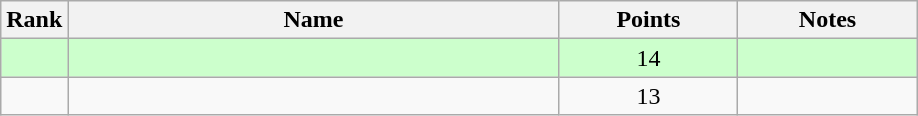<table class="wikitable" style="text-align:center;">
<tr>
<th>Rank</th>
<th style="width:20em;">Name</th>
<th style="width:7em;">Points</th>
<th style="width:7em;">Notes</th>
</tr>
<tr bgcolor=ccffcc>
<td></td>
<td align=left></td>
<td>14</td>
<td></td>
</tr>
<tr>
<td></td>
<td align=left></td>
<td>13</td>
<td></td>
</tr>
</table>
